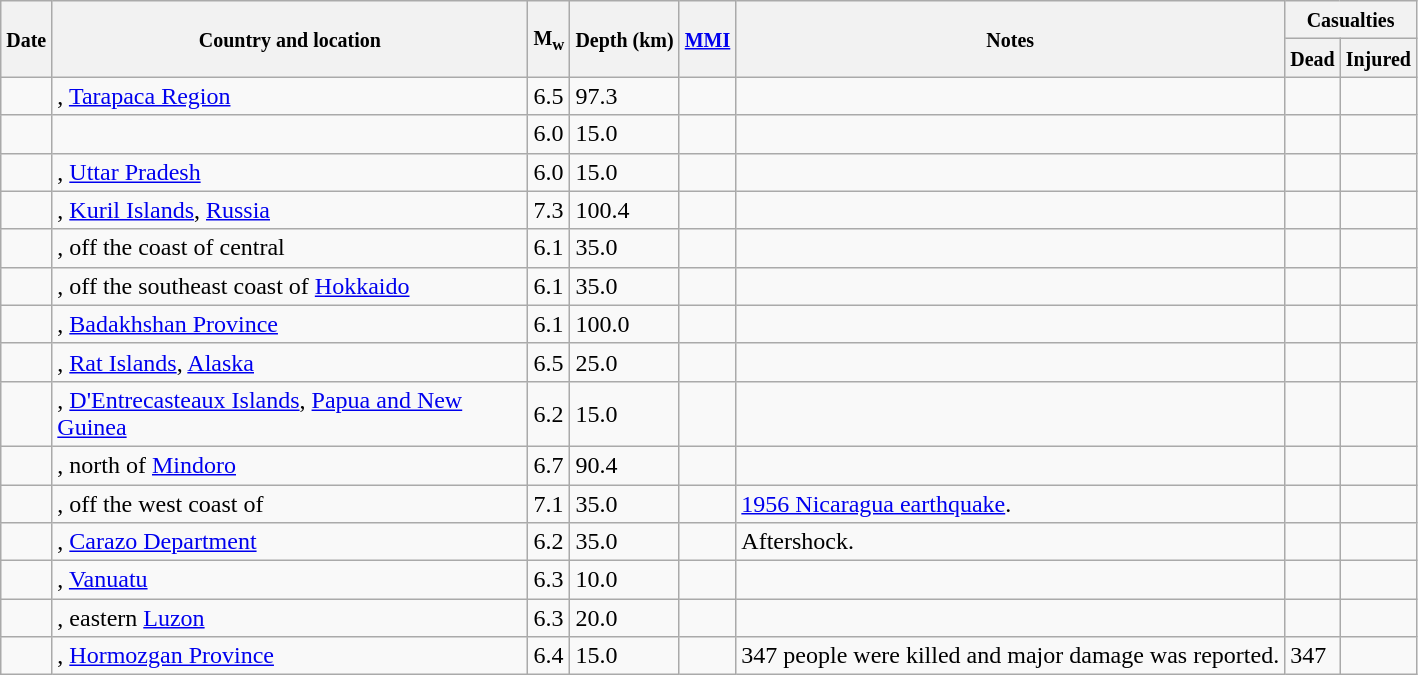<table class="wikitable sortable sort-under" style="border:1px black; margin-left:1em;">
<tr>
<th rowspan="2"><small>Date</small></th>
<th rowspan="2" style="width: 310px"><small>Country and location</small></th>
<th rowspan="2"><small>M<sub>w</sub></small></th>
<th rowspan="2"><small>Depth (km)</small></th>
<th rowspan="2"><small><a href='#'>MMI</a></small></th>
<th rowspan="2" class="unsortable"><small>Notes</small></th>
<th colspan="2"><small>Casualties</small></th>
</tr>
<tr>
<th><small>Dead</small></th>
<th><small>Injured</small></th>
</tr>
<tr>
<td></td>
<td>, <a href='#'>Tarapaca Region</a></td>
<td>6.5</td>
<td>97.3</td>
<td></td>
<td></td>
<td></td>
<td></td>
</tr>
<tr>
<td></td>
<td></td>
<td>6.0</td>
<td>15.0</td>
<td></td>
<td></td>
<td></td>
<td></td>
</tr>
<tr>
<td></td>
<td>, <a href='#'>Uttar Pradesh</a></td>
<td>6.0</td>
<td>15.0</td>
<td></td>
<td></td>
<td></td>
<td></td>
</tr>
<tr>
<td></td>
<td>, <a href='#'>Kuril Islands</a>, <a href='#'>Russia</a></td>
<td>7.3</td>
<td>100.4</td>
<td></td>
<td></td>
<td></td>
<td></td>
</tr>
<tr>
<td></td>
<td>, off the coast of central</td>
<td>6.1</td>
<td>35.0</td>
<td></td>
<td></td>
<td></td>
<td></td>
</tr>
<tr>
<td></td>
<td>, off the southeast coast of <a href='#'>Hokkaido</a></td>
<td>6.1</td>
<td>35.0</td>
<td></td>
<td></td>
<td></td>
<td></td>
</tr>
<tr>
<td></td>
<td>, <a href='#'>Badakhshan Province</a></td>
<td>6.1</td>
<td>100.0</td>
<td></td>
<td></td>
<td></td>
<td></td>
</tr>
<tr>
<td></td>
<td>, <a href='#'>Rat Islands</a>, <a href='#'>Alaska</a></td>
<td>6.5</td>
<td>25.0</td>
<td></td>
<td></td>
<td></td>
<td></td>
</tr>
<tr>
<td></td>
<td>, <a href='#'>D'Entrecasteaux Islands</a>, <a href='#'>Papua and New Guinea</a></td>
<td>6.2</td>
<td>15.0</td>
<td></td>
<td></td>
<td></td>
<td></td>
</tr>
<tr>
<td></td>
<td>, north of <a href='#'>Mindoro</a></td>
<td>6.7</td>
<td>90.4</td>
<td></td>
<td></td>
<td></td>
<td></td>
</tr>
<tr>
<td></td>
<td>, off the west coast of</td>
<td>7.1</td>
<td>35.0</td>
<td></td>
<td><a href='#'>1956 Nicaragua earthquake</a>.</td>
<td></td>
<td></td>
</tr>
<tr>
<td></td>
<td>, <a href='#'>Carazo Department</a></td>
<td>6.2</td>
<td>35.0</td>
<td></td>
<td>Aftershock.</td>
<td></td>
<td></td>
</tr>
<tr>
<td></td>
<td>, <a href='#'>Vanuatu</a></td>
<td>6.3</td>
<td>10.0</td>
<td></td>
<td></td>
<td></td>
<td></td>
</tr>
<tr>
<td></td>
<td>, eastern <a href='#'>Luzon</a></td>
<td>6.3</td>
<td>20.0</td>
<td></td>
<td></td>
<td></td>
<td></td>
</tr>
<tr>
<td></td>
<td>, <a href='#'>Hormozgan Province</a></td>
<td>6.4</td>
<td>15.0</td>
<td></td>
<td>347 people were killed and major damage was reported.</td>
<td>347</td>
<td></td>
</tr>
</table>
